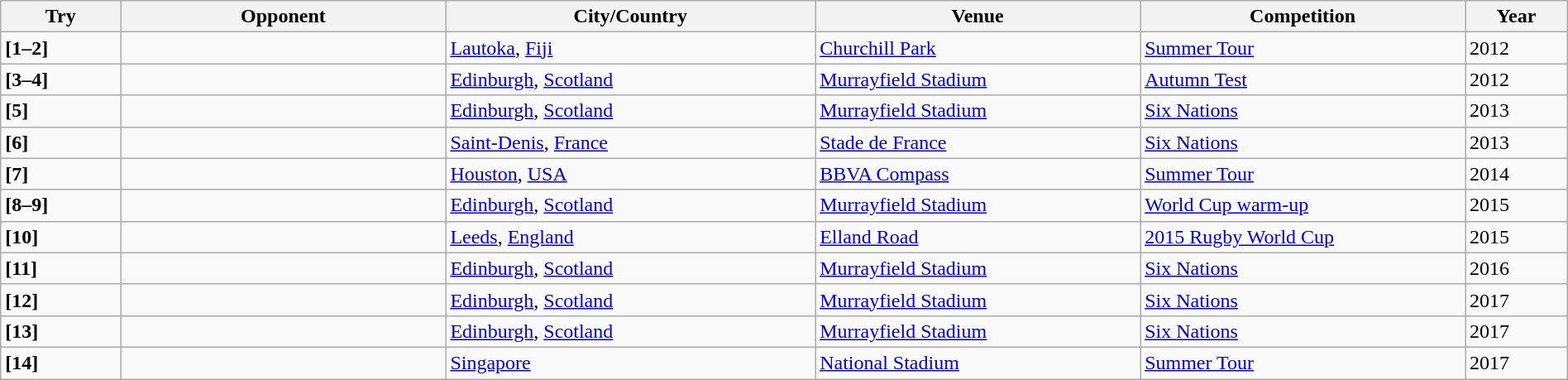<table class="wikitable" style="margin:auto; width:100%">
<tr>
<th style="width:60px;">Try</th>
<th style="width:175px;">Opponent</th>
<th style="width:200px;">City/Country</th>
<th style="width:175px;">Venue</th>
<th style="width:175px;">Competition</th>
<th style="width:50px;">Year</th>
</tr>
<tr>
<td><strong>[1–2]</strong></td>
<td></td>
<td><a href='#'>Lautoka</a>, <a href='#'>Fiji</a></td>
<td><a href='#'>Churchill Park</a></td>
<td><a href='#'>Summer Tour</a></td>
<td>2012</td>
</tr>
<tr>
<td><strong>[3–4]</strong></td>
<td></td>
<td><a href='#'>Edinburgh</a>, <a href='#'>Scotland</a></td>
<td><a href='#'>Murrayfield Stadium</a></td>
<td><a href='#'>Autumn Test</a></td>
<td>2012</td>
</tr>
<tr>
<td><strong>[5]</strong></td>
<td></td>
<td><a href='#'>Edinburgh</a>, <a href='#'>Scotland</a></td>
<td><a href='#'>Murrayfield Stadium</a></td>
<td><a href='#'>Six Nations</a></td>
<td>2013</td>
</tr>
<tr>
<td><strong>[6]</strong></td>
<td></td>
<td><a href='#'>Saint-Denis</a>, <a href='#'>France</a></td>
<td><a href='#'>Stade de France</a></td>
<td><a href='#'>Six Nations</a></td>
<td>2013</td>
</tr>
<tr>
<td><strong>[7]</strong></td>
<td></td>
<td><a href='#'>Houston</a>, <a href='#'>USA</a></td>
<td><a href='#'>BBVA Compass</a></td>
<td><a href='#'>Summer Tour</a></td>
<td>2014</td>
</tr>
<tr>
<td><strong>[8–9]</strong></td>
<td></td>
<td><a href='#'>Edinburgh</a>, <a href='#'>Scotland</a></td>
<td><a href='#'>Murrayfield Stadium</a></td>
<td><a href='#'>World Cup warm-up</a></td>
<td>2015</td>
</tr>
<tr>
<td><strong>[10]</strong></td>
<td></td>
<td><a href='#'>Leeds</a>, <a href='#'>England</a></td>
<td><a href='#'>Elland Road</a></td>
<td><a href='#'>2015 Rugby World Cup</a></td>
<td>2015</td>
</tr>
<tr>
<td><strong>[11]</strong></td>
<td></td>
<td><a href='#'>Edinburgh</a>, <a href='#'>Scotland</a></td>
<td><a href='#'>Murrayfield Stadium</a></td>
<td><a href='#'>Six Nations</a></td>
<td>2016</td>
</tr>
<tr>
<td><strong>[12]</strong></td>
<td></td>
<td><a href='#'>Edinburgh</a>, <a href='#'>Scotland</a></td>
<td><a href='#'>Murrayfield Stadium</a></td>
<td><a href='#'>Six Nations</a></td>
<td>2017</td>
</tr>
<tr>
<td><strong>[13]</strong></td>
<td></td>
<td><a href='#'>Edinburgh</a>, <a href='#'>Scotland</a></td>
<td><a href='#'>Murrayfield Stadium</a></td>
<td><a href='#'>Six Nations</a></td>
<td>2017</td>
</tr>
<tr>
<td><strong>[14]</strong></td>
<td></td>
<td><a href='#'>Singapore</a></td>
<td><a href='#'>National Stadium</a></td>
<td><a href='#'>Summer Tour</a></td>
<td>2017</td>
</tr>
</table>
